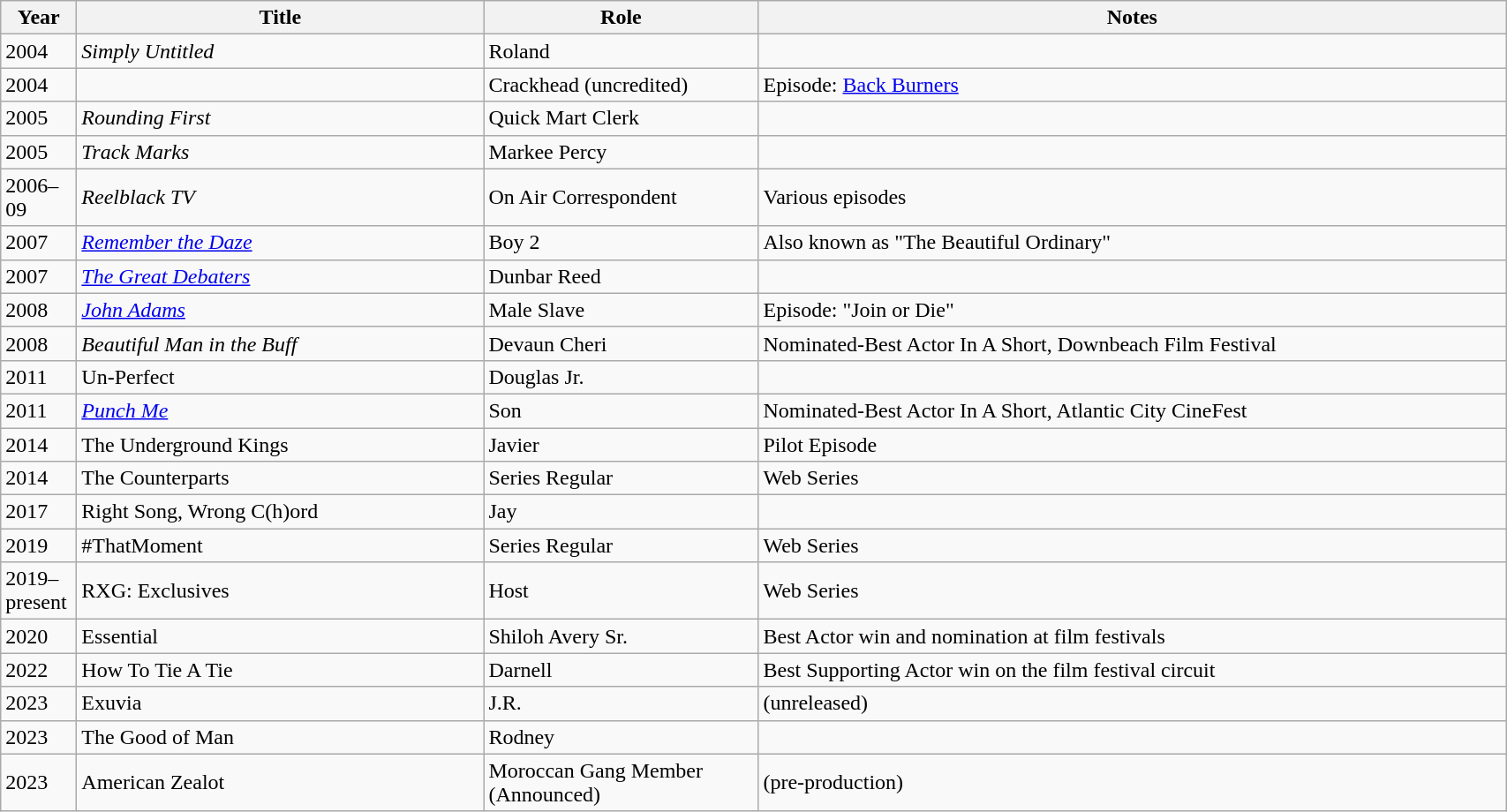<table class="wikitable sortable" width="90%">
<tr>
<th style="width:50px">Year</th>
<th style="width:300px">Title</th>
<th style="width:200px">Role</th>
<th class="unsortable">Notes</th>
</tr>
<tr>
<td>2004</td>
<td><em>Simply Untitled</em></td>
<td>Roland</td>
<td></td>
</tr>
<tr>
<td>2004</td>
<td><em></em></td>
<td>Crackhead (uncredited)</td>
<td>Episode: <a href='#'>Back Burners</a></td>
</tr>
<tr>
<td>2005</td>
<td><em>Rounding First</em></td>
<td>Quick Mart Clerk</td>
<td></td>
</tr>
<tr>
<td>2005</td>
<td><em>Track Marks</em></td>
<td>Markee Percy</td>
<td></td>
</tr>
<tr>
<td>2006–09</td>
<td><em>Reelblack TV</em></td>
<td>On Air Correspondent</td>
<td>Various episodes</td>
</tr>
<tr>
<td>2007</td>
<td><em><a href='#'>Remember the Daze</a></em></td>
<td>Boy 2</td>
<td>Also known as "The Beautiful Ordinary"</td>
</tr>
<tr>
<td>2007</td>
<td><em><a href='#'>The Great Debaters</a></em></td>
<td>Dunbar Reed</td>
<td></td>
</tr>
<tr>
<td>2008</td>
<td><em><a href='#'>John Adams</a></em></td>
<td>Male Slave</td>
<td>Episode: "Join or Die"</td>
</tr>
<tr>
<td>2008</td>
<td><em>Beautiful Man in the Buff</em></td>
<td>Devaun Cheri</td>
<td>Nominated-Best Actor In A Short, Downbeach Film Festival</td>
</tr>
<tr>
<td>2011</td>
<td>Un-Perfect</td>
<td>Douglas Jr.</td>
<td></td>
</tr>
<tr>
<td>2011</td>
<td><em><a href='#'>Punch Me</a></em></td>
<td>Son</td>
<td>Nominated-Best Actor In A Short, Atlantic City CineFest</td>
</tr>
<tr>
<td>2014</td>
<td>The Underground Kings</td>
<td>Javier</td>
<td>Pilot Episode</td>
</tr>
<tr>
<td>2014</td>
<td>The Counterparts</td>
<td>Series Regular</td>
<td>Web Series</td>
</tr>
<tr>
<td>2017</td>
<td>Right Song, Wrong C(h)ord</td>
<td>Jay</td>
<td></td>
</tr>
<tr>
<td>2019</td>
<td>#ThatMoment</td>
<td>Series Regular</td>
<td>Web Series</td>
</tr>
<tr>
<td>2019–present</td>
<td>RXG: Exclusives</td>
<td>Host</td>
<td>Web Series</td>
</tr>
<tr>
<td>2020</td>
<td>Essential</td>
<td>Shiloh Avery Sr.</td>
<td>Best Actor win and nomination at film festivals</td>
</tr>
<tr>
<td>2022</td>
<td>How To Tie A Tie</td>
<td>Darnell</td>
<td>Best Supporting Actor win on the film festival circuit</td>
</tr>
<tr>
<td>2023</td>
<td>Exuvia</td>
<td>J.R.</td>
<td>(unreleased)</td>
</tr>
<tr>
<td>2023</td>
<td>The Good of Man</td>
<td>Rodney</td>
<td></td>
</tr>
<tr>
<td>2023</td>
<td>American Zealot</td>
<td>Moroccan Gang Member (Announced)</td>
<td>(pre-production)</td>
</tr>
</table>
